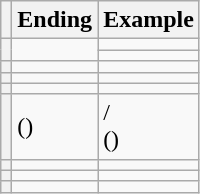<table class="wikitable">
<tr>
<th></th>
<th>Ending</th>
<th>Example</th>
</tr>
<tr>
<th rowspan="2"></th>
<td rowspan="2"></td>
<td></td>
</tr>
<tr>
<td></td>
</tr>
<tr>
<th></th>
<td></td>
<td></td>
</tr>
<tr>
<th></th>
<td></td>
<td></td>
</tr>
<tr>
<th></th>
<td></td>
<td></td>
</tr>
<tr>
<th></th>
<td>()</td>
<td> /<br>()</td>
</tr>
<tr>
<th></th>
<td></td>
<td></td>
</tr>
<tr>
<th></th>
<td></td>
<td></td>
</tr>
<tr>
<th></th>
<td></td>
<td></td>
</tr>
</table>
